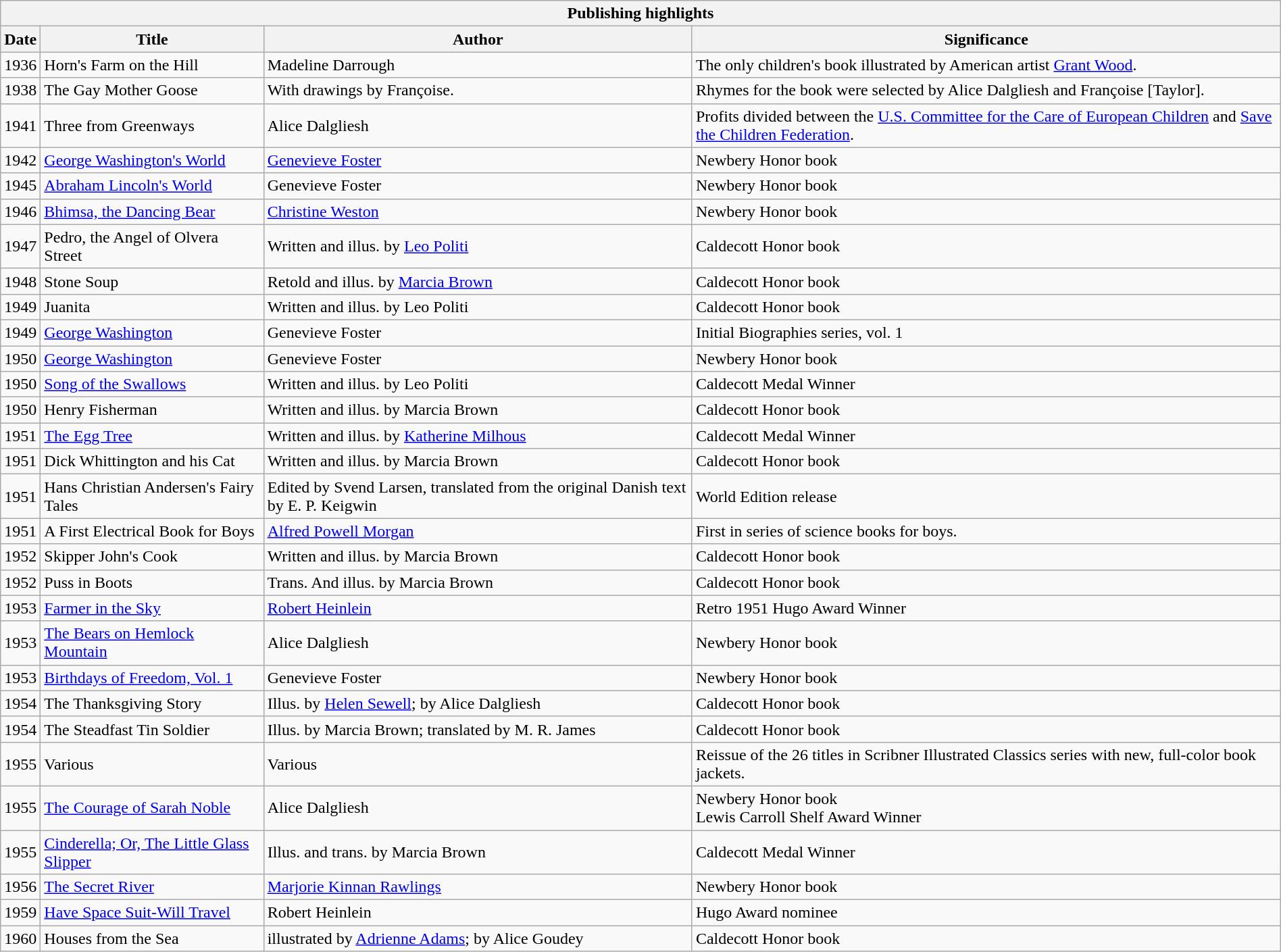<table class="wikitable collapsible collapsed" style="width:100%">
<tr>
<th colspan=4>Publishing highlights</th>
</tr>
<tr>
<th>Date</th>
<th>Title</th>
<th>Author</th>
<th>Significance</th>
</tr>
<tr>
<td>1936</td>
<td>Horn's Farm on the Hill</td>
<td>Madeline Darrough</td>
<td>The only children's book illustrated by American artist <a href='#'>Grant Wood</a>.</td>
</tr>
<tr>
<td>1938</td>
<td>The Gay Mother Goose</td>
<td>With drawings by Françoise.</td>
<td>Rhymes for the book were selected by Alice Dalgliesh and Françoise [Taylor].</td>
</tr>
<tr>
<td>1941</td>
<td>Three from Greenways</td>
<td>Alice Dalgliesh</td>
<td>Profits divided between the <a href='#'>U.S. Committee for the Care of European Children</a> and <a href='#'>Save the Children Federation</a>.</td>
</tr>
<tr>
<td>1942</td>
<td><a href='#'>George Washington's World</a></td>
<td><a href='#'>Genevieve Foster</a></td>
<td>Newbery Honor book</td>
</tr>
<tr>
<td>1945</td>
<td><a href='#'>Abraham Lincoln's World</a></td>
<td>Genevieve Foster</td>
<td>Newbery Honor book</td>
</tr>
<tr>
<td>1946</td>
<td><a href='#'>Bhimsa, the Dancing Bear</a></td>
<td><a href='#'>Christine Weston</a></td>
<td>Newbery Honor book</td>
</tr>
<tr>
<td>1947</td>
<td>Pedro, the Angel of Olvera Street</td>
<td>Written and illus. by <a href='#'>Leo Politi</a></td>
<td>Caldecott Honor book</td>
</tr>
<tr>
<td>1948</td>
<td>Stone Soup</td>
<td>Retold and illus. by <a href='#'>Marcia Brown</a></td>
<td>Caldecott Honor book</td>
</tr>
<tr>
<td>1949</td>
<td>Juanita</td>
<td>Written and illus. by Leo Politi</td>
<td>Caldecott Honor book</td>
</tr>
<tr>
<td>1949</td>
<td><a href='#'>George Washington</a></td>
<td>Genevieve Foster</td>
<td>Initial Biographies series, vol. 1</td>
</tr>
<tr>
<td>1950</td>
<td><a href='#'>George Washington</a></td>
<td>Genevieve Foster</td>
<td>Newbery Honor book</td>
</tr>
<tr>
<td>1950</td>
<td><a href='#'>Song of the Swallows</a></td>
<td>Written and illus. by Leo Politi</td>
<td>Caldecott Medal Winner</td>
</tr>
<tr>
<td>1950</td>
<td>Henry Fisherman</td>
<td>Written and illus. by Marcia Brown</td>
<td>Caldecott Honor book</td>
</tr>
<tr>
<td>1951</td>
<td><a href='#'>The Egg Tree</a></td>
<td>Written and illus. by <a href='#'>Katherine Milhous</a></td>
<td>Caldecott Medal Winner</td>
</tr>
<tr>
<td>1951</td>
<td>Dick Whittington and his Cat</td>
<td>Written and illus. by Marcia Brown</td>
<td>Caldecott Honor book</td>
</tr>
<tr>
<td>1951</td>
<td>Hans Christian Andersen's Fairy Tales</td>
<td>Edited by Svend Larsen, translated from the original Danish text by E. P. Keigwin</td>
<td>World Edition release</td>
</tr>
<tr>
<td>1951</td>
<td>A First Electrical Book for Boys</td>
<td><a href='#'>Alfred Powell Morgan</a></td>
<td>First in series of science books for boys.</td>
</tr>
<tr>
<td>1952</td>
<td>Skipper John's Cook</td>
<td>Written and illus. by Marcia Brown</td>
<td>Caldecott Honor book</td>
</tr>
<tr>
<td>1952</td>
<td>Puss in Boots</td>
<td>Trans. And illus. by Marcia Brown</td>
<td>Caldecott Honor book</td>
</tr>
<tr>
<td>1953</td>
<td><a href='#'>Farmer in the Sky</a></td>
<td><a href='#'>Robert Heinlein</a></td>
<td>Retro 1951 Hugo Award Winner</td>
</tr>
<tr>
<td>1953</td>
<td><a href='#'>The Bears on Hemlock Mountain</a></td>
<td>Alice Dalgliesh</td>
<td>Newbery Honor book</td>
</tr>
<tr>
<td>1953</td>
<td><a href='#'>Birthdays of Freedom, Vol. 1</a></td>
<td>Genevieve Foster</td>
<td>Newbery Honor book</td>
</tr>
<tr>
<td>1954</td>
<td>The Thanksgiving Story</td>
<td>Illus. by <a href='#'>Helen Sewell</a>; by Alice Dalgliesh</td>
<td>Caldecott Honor book</td>
</tr>
<tr>
<td>1954</td>
<td>The Steadfast Tin Soldier</td>
<td>Illus. by Marcia Brown; translated by M. R. James</td>
<td>Caldecott Honor book</td>
</tr>
<tr>
<td>1955</td>
<td>Various</td>
<td>Various</td>
<td>Reissue of the 26 titles in Scribner Illustrated Classics series with new, full-color book jackets.</td>
</tr>
<tr>
<td>1955</td>
<td><a href='#'>The Courage of Sarah Noble</a></td>
<td>Alice Dalgliesh</td>
<td>Newbery Honor book<br>Lewis Carroll Shelf Award Winner</td>
</tr>
<tr>
<td>1955</td>
<td><a href='#'>Cinderella; Or, The Little Glass Slipper</a></td>
<td>Illus. and trans. by  Marcia Brown</td>
<td>Caldecott Medal Winner</td>
</tr>
<tr>
<td>1956</td>
<td><a href='#'>The Secret River</a></td>
<td><a href='#'>Marjorie Kinnan Rawlings</a></td>
<td>Newbery Honor book</td>
</tr>
<tr>
<td>1959</td>
<td><a href='#'>Have Space Suit-Will Travel</a></td>
<td>Robert Heinlein</td>
<td>Hugo Award nominee</td>
</tr>
<tr>
<td>1960</td>
<td>Houses from the Sea</td>
<td>illustrated by <a href='#'>Adrienne Adams</a>; by Alice Goudey</td>
<td>Caldecott Honor book</td>
</tr>
</table>
